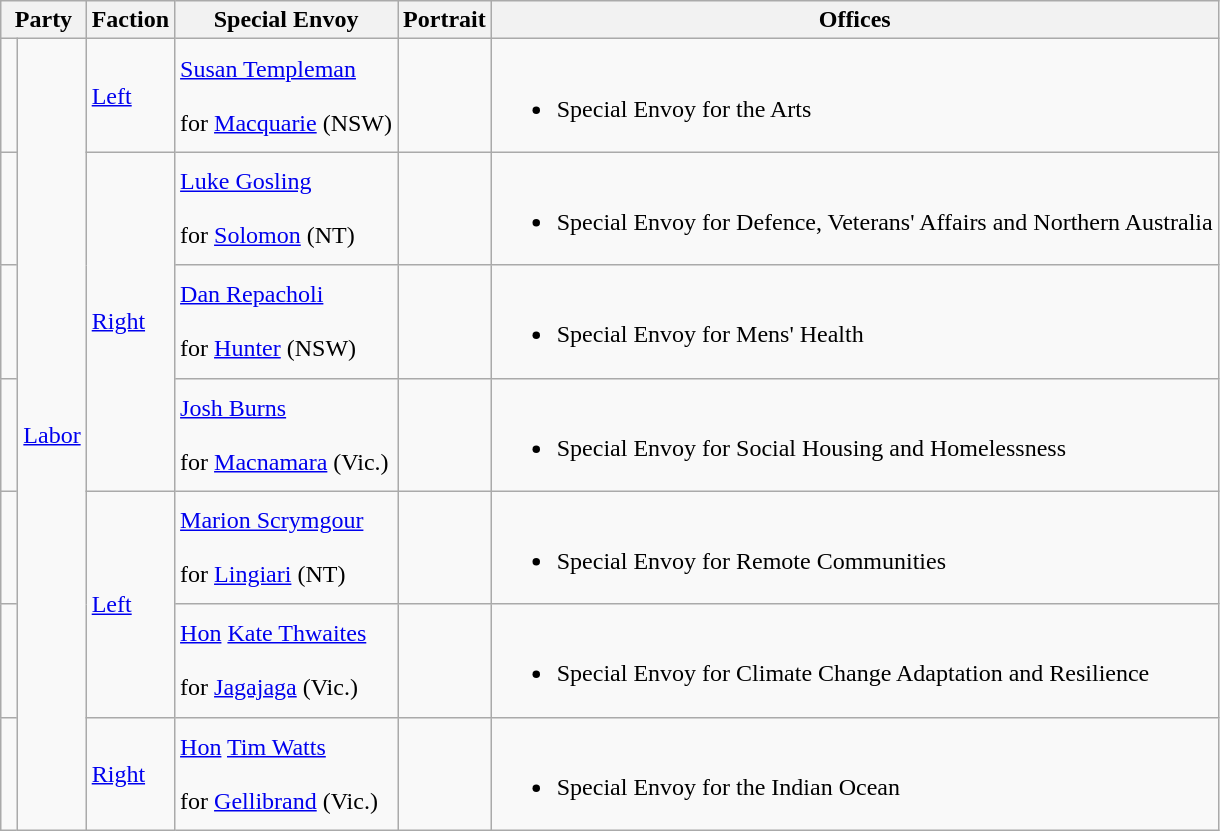<table class="wikitable sortable">
<tr>
<th colspan="2">Party</th>
<th>Faction</th>
<th>Special Envoy</th>
<th>Portrait</th>
<th>Offices</th>
</tr>
<tr>
<td> </td>
<td rowspan="7"><a href='#'>Labor</a></td>
<td><a href='#'>Left</a></td>
<td><a href='#'>Susan Templeman</a><br><br> for <a href='#'>Macquarie</a> (NSW)<br></td>
<td></td>
<td><br><ul><li>Special Envoy for the Arts</li></ul></td>
</tr>
<tr>
<td> </td>
<td rowspan="3"><a href='#'>Right</a></td>
<td><a href='#'>Luke Gosling</a><br><br> for <a href='#'>Solomon</a> (NT)<br></td>
<td></td>
<td><br><ul><li>Special Envoy for Defence, Veterans' Affairs and Northern Australia</li></ul></td>
</tr>
<tr>
<td> </td>
<td><a href='#'>Dan Repacholi</a><br><br> for <a href='#'>Hunter</a> (NSW)<br></td>
<td></td>
<td><br><ul><li>Special Envoy for Mens' Health</li></ul></td>
</tr>
<tr>
<td> </td>
<td><a href='#'>Josh Burns</a><br><br> for <a href='#'>Macnamara</a> (Vic.)<br></td>
<td></td>
<td><br><ul><li>Special Envoy for Social Housing and Homelessness</li></ul></td>
</tr>
<tr>
<td> </td>
<td rowspan="2"><a href='#'>Left</a></td>
<td><a href='#'>Marion Scrymgour</a><br><br> for <a href='#'>Lingiari</a> (NT)<br></td>
<td></td>
<td><br><ul><li>Special Envoy for Remote Communities</li></ul></td>
</tr>
<tr>
<td> </td>
<td><a href='#'>Hon</a> <a href='#'>Kate Thwaites</a><br><br> for <a href='#'>Jagajaga</a> (Vic.)<br></td>
<td></td>
<td><br><ul><li>Special Envoy for Climate Change Adaptation and Resilience</li></ul></td>
</tr>
<tr>
<td> </td>
<td><a href='#'>Right</a></td>
<td><a href='#'>Hon</a> <a href='#'>Tim Watts</a><br><br> for <a href='#'>Gellibrand</a> (Vic.)<br></td>
<td></td>
<td><br><ul><li>Special Envoy for the Indian Ocean</li></ul></td>
</tr>
</table>
